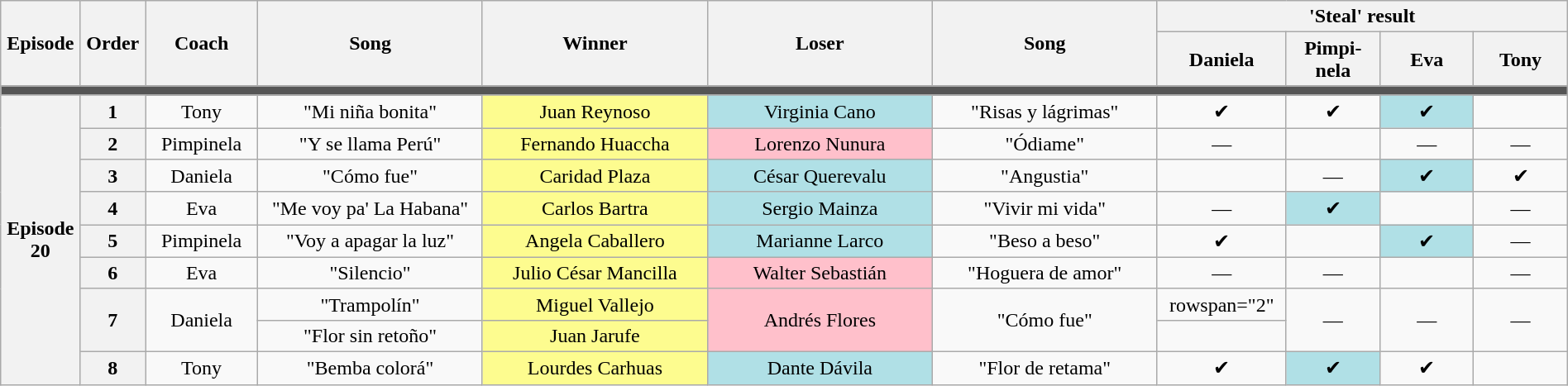<table class="wikitable" style="text-align: center; width:100%">
<tr>
<th rowspan="2" style="width:01%">Episode</th>
<th rowspan="2" style="width:01%">Order</th>
<th rowspan="2" style="width:06%">Coach</th>
<th rowspan="2" style="width:12%">Song</th>
<th rowspan="2" style="width:12%">Winner</th>
<th rowspan="2" style="width:12%">Loser</th>
<th rowspan="2" style="width:12%">Song</th>
<th colspan="4" style="width:20%">'Steal' result</th>
</tr>
<tr>
<th style="width:05%">Daniela</th>
<th style="width:05%">Pimpi-nela</th>
<th style="width:05%">Eva</th>
<th style="width:05%">Tony</th>
</tr>
<tr>
<td colspan="11" style="background:#555"></td>
</tr>
<tr>
<th rowspan="9">Episode 20<br></th>
<th>1</th>
<td>Tony</td>
<td>"Mi niña bonita"</td>
<td style="background:#fdfc8f">Juan Reynoso</td>
<td style="background:#b0e0e6">Virginia Cano</td>
<td>"Risas y lágrimas"</td>
<td>✔</td>
<td>✔</td>
<td style="background:#b0e0e6">✔</td>
<td></td>
</tr>
<tr>
<th>2</th>
<td>Pimpinela</td>
<td>"Y se llama Perú"</td>
<td style="background:#fdfc8f">Fernando Huaccha</td>
<td style="background:pink">Lorenzo Nunura</td>
<td>"Ódiame"</td>
<td>—</td>
<td></td>
<td>—</td>
<td>—</td>
</tr>
<tr>
<th>3</th>
<td>Daniela</td>
<td>"Cómo fue"</td>
<td style="background:#fdfc8f">Caridad Plaza</td>
<td style="background:#b0e0e6">César Querevalu</td>
<td>"Angustia"</td>
<td></td>
<td>—</td>
<td style="background:#b0e0e6">✔</td>
<td>✔</td>
</tr>
<tr>
<th>4</th>
<td>Eva</td>
<td>"Me voy pa' La Habana"</td>
<td style="background:#fdfc8f">Carlos Bartra</td>
<td style="background:#b0e0e6">Sergio Mainza</td>
<td>"Vivir mi vida"</td>
<td>—</td>
<td style="background:#b0e0e6">✔</td>
<td></td>
<td>—</td>
</tr>
<tr>
<th>5</th>
<td>Pimpinela</td>
<td>"Voy a apagar la luz"</td>
<td style="background:#fdfc8f">Angela Caballero</td>
<td style="background:#b0e0e6">Marianne Larco</td>
<td>"Beso a beso"</td>
<td>✔</td>
<td></td>
<td style="background:#b0e0e6">✔</td>
<td>—</td>
</tr>
<tr>
<th>6</th>
<td>Eva</td>
<td>"Silencio"</td>
<td style="background:#fdfc8f">Julio César Mancilla</td>
<td style="background:pink">Walter Sebastián</td>
<td>"Hoguera de amor"</td>
<td>—</td>
<td>—</td>
<td></td>
<td>—</td>
</tr>
<tr>
<th rowspan="2">7</th>
<td rowspan="2">Daniela</td>
<td>"Trampolín"</td>
<td style="background:#fdfc8f">Miguel Vallejo</td>
<td rowspan="2" bgcolor="pink">Andrés Flores</td>
<td rowspan="2">"Cómo fue"</td>
<td>rowspan="2" </td>
<td rowspan="2">—</td>
<td rowspan="2">—</td>
<td rowspan="2">—</td>
</tr>
<tr>
<td>"Flor sin retoño"</td>
<td style="background:#fdfc8f">Juan Jarufe</td>
</tr>
<tr>
<th>8</th>
<td>Tony</td>
<td>"Bemba colorá"</td>
<td style="background:#fdfc8f">Lourdes Carhuas</td>
<td style="background:#b0e0e6">Dante Dávila</td>
<td>"Flor de retama"</td>
<td>✔</td>
<td style="background:#b0e0e6">✔</td>
<td>✔</td>
<td></td>
</tr>
</table>
